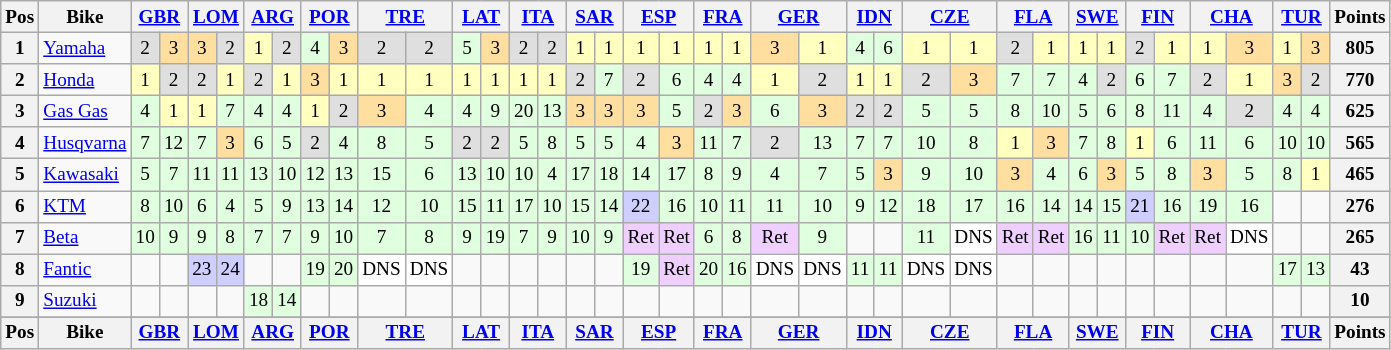<table class="wikitable" style="font-size: 80%; text-align:center">
<tr valign="top">
<th valign="middle">Pos</th>
<th valign="middle">Bike</th>
<th colspan=2><a href='#'>GBR</a><br></th>
<th colspan=2><a href='#'>LOM</a><br></th>
<th colspan=2><a href='#'>ARG</a><br></th>
<th colspan=2><a href='#'>POR</a><br></th>
<th colspan=2><a href='#'>TRE</a><br></th>
<th colspan=2><a href='#'>LAT</a><br></th>
<th colspan=2><a href='#'>ITA</a><br></th>
<th colspan=2><a href='#'>SAR</a><br></th>
<th colspan=2><a href='#'>ESP</a><br></th>
<th colspan=2><a href='#'>FRA</a><br></th>
<th colspan=2><a href='#'>GER</a><br></th>
<th colspan=2><a href='#'>IDN</a><br></th>
<th colspan=2><a href='#'>CZE</a><br></th>
<th colspan=2><a href='#'>FLA</a><br></th>
<th colspan=2><a href='#'>SWE</a><br></th>
<th colspan=2><a href='#'>FIN</a><br></th>
<th colspan=2><a href='#'>CHA</a><br></th>
<th colspan=2><a href='#'>TUR</a><br></th>
<th valign="middle">Points</th>
</tr>
<tr>
<th>1</th>
<td align=left><a href='#'>Yamaha</a></td>
<td style="background:#dfdfdf;">2</td>
<td style="background:#ffdf9f;">3</td>
<td style="background:#ffdf9f;">3</td>
<td style="background:#dfdfdf;">2</td>
<td style="background:#ffffbf;">1</td>
<td style="background:#dfdfdf;">2</td>
<td style="background:#dfffdf;">4</td>
<td style="background:#ffdf9f;">3</td>
<td style="background:#dfdfdf;">2</td>
<td style="background:#dfdfdf;">2</td>
<td style="background:#dfffdf;">5</td>
<td style="background:#ffdf9f;">3</td>
<td style="background:#dfdfdf;">2</td>
<td style="background:#dfdfdf;">2</td>
<td style="background:#ffffbf;">1</td>
<td style="background:#ffffbf;">1</td>
<td style="background:#ffffbf;">1</td>
<td style="background:#ffffbf;">1</td>
<td style="background:#ffffbf;">1</td>
<td style="background:#ffffbf;">1</td>
<td style="background:#ffdf9f;">3</td>
<td style="background:#ffffbf;">1</td>
<td style="background:#dfffdf;">4</td>
<td style="background:#dfffdf;">6</td>
<td style="background:#ffffbf;">1</td>
<td style="background:#ffffbf;">1</td>
<td style="background:#dfdfdf;">2</td>
<td style="background:#ffffbf;">1</td>
<td style="background:#ffffbf;">1</td>
<td style="background:#ffffbf;">1</td>
<td style="background:#dfdfdf;">2</td>
<td style="background:#ffffbf;">1</td>
<td style="background:#ffffbf;">1</td>
<td style="background:#ffdf9f;">3</td>
<td style="background:#ffffbf;">1</td>
<td style="background:#ffdf9f;">3</td>
<th>805</th>
</tr>
<tr>
<th>2</th>
<td align=left><a href='#'>Honda</a></td>
<td style="background:#ffffbf;">1</td>
<td style="background:#dfdfdf;">2</td>
<td style="background:#dfdfdf;">2</td>
<td style="background:#ffffbf;">1</td>
<td style="background:#dfdfdf;">2</td>
<td style="background:#ffffbf;">1</td>
<td style="background:#ffdf9f;">3</td>
<td style="background:#ffffbf;">1</td>
<td style="background:#ffffbf;">1</td>
<td style="background:#ffffbf;">1</td>
<td style="background:#ffffbf;">1</td>
<td style="background:#ffffbf;">1</td>
<td style="background:#ffffbf;">1</td>
<td style="background:#ffffbf;">1</td>
<td style="background:#dfdfdf;">2</td>
<td style="background:#dfffdf;">7</td>
<td style="background:#dfdfdf;">2</td>
<td style="background:#dfffdf;">6</td>
<td style="background:#dfffdf;">4</td>
<td style="background:#dfffdf;">4</td>
<td style="background:#ffffbf;">1</td>
<td style="background:#dfdfdf;">2</td>
<td style="background:#ffffbf;">1</td>
<td style="background:#ffffbf;">1</td>
<td style="background:#dfdfdf;">2</td>
<td style="background:#ffdf9f;">3</td>
<td style="background:#dfffdf;">7</td>
<td style="background:#dfffdf;">7</td>
<td style="background:#dfffdf;">4</td>
<td style="background:#dfdfdf;">2</td>
<td style="background:#dfffdf;">6</td>
<td style="background:#dfffdf;">7</td>
<td style="background:#dfdfdf;">2</td>
<td style="background:#ffffbf;">1</td>
<td style="background:#ffdf9f;">3</td>
<td style="background:#dfdfdf;">2</td>
<th>770</th>
</tr>
<tr>
<th>3</th>
<td align=left><a href='#'>Gas Gas</a></td>
<td style="background:#dfffdf;">4</td>
<td style="background:#ffffbf;">1</td>
<td style="background:#ffffbf;">1</td>
<td style="background:#dfffdf;">7</td>
<td style="background:#dfffdf;">4</td>
<td style="background:#dfffdf;">4</td>
<td style="background:#ffffbf;">1</td>
<td style="background:#dfdfdf;">2</td>
<td style="background:#ffdf9f;">3</td>
<td style="background:#dfffdf;">4</td>
<td style="background:#dfffdf;">4</td>
<td style="background:#dfffdf;">9</td>
<td style="background:#dfffdf;">20</td>
<td style="background:#dfffdf;">13</td>
<td style="background:#ffdf9f;">3</td>
<td style="background:#ffdf9f;">3</td>
<td style="background:#ffdf9f;">3</td>
<td style="background:#dfffdf;">5</td>
<td style="background:#dfdfdf;">2</td>
<td style="background:#ffdf9f;">3</td>
<td style="background:#dfffdf;">6</td>
<td style="background:#ffdf9f;">3</td>
<td style="background:#dfdfdf;">2</td>
<td style="background:#dfdfdf;">2</td>
<td style="background:#dfffdf;">5</td>
<td style="background:#dfffdf;">5</td>
<td style="background:#dfffdf;">8</td>
<td style="background:#dfffdf;">10</td>
<td style="background:#dfffdf;">5</td>
<td style="background:#dfffdf;">6</td>
<td style="background:#dfffdf;">8</td>
<td style="background:#dfffdf;">11</td>
<td style="background:#dfffdf;">4</td>
<td style="background:#dfdfdf;">2</td>
<td style="background:#dfffdf;">4</td>
<td style="background:#dfffdf;">4</td>
<th>625</th>
</tr>
<tr>
<th>4</th>
<td align=left><a href='#'>Husqvarna</a></td>
<td style="background:#dfffdf;">7</td>
<td style="background:#dfffdf;">12</td>
<td style="background:#dfffdf;">7</td>
<td style="background:#ffdf9f;">3</td>
<td style="background:#dfffdf;">6</td>
<td style="background:#dfffdf;">5</td>
<td style="background:#dfdfdf;">2</td>
<td style="background:#dfffdf;">4</td>
<td style="background:#dfffdf;">8</td>
<td style="background:#dfffdf;">5</td>
<td style="background:#dfdfdf;">2</td>
<td style="background:#dfdfdf;">2</td>
<td style="background:#dfffdf;">5</td>
<td style="background:#dfffdf;">8</td>
<td style="background:#dfffdf;">5</td>
<td style="background:#dfffdf;">5</td>
<td style="background:#dfffdf;">4</td>
<td style="background:#ffdf9f;">3</td>
<td style="background:#dfffdf;">11</td>
<td style="background:#dfffdf;">7</td>
<td style="background:#dfdfdf;">2</td>
<td style="background:#dfffdf;">13</td>
<td style="background:#dfffdf;">7</td>
<td style="background:#dfffdf;">7</td>
<td style="background:#dfffdf;">10</td>
<td style="background:#dfffdf;">8</td>
<td style="background:#ffffbf;">1</td>
<td style="background:#ffdf9f;">3</td>
<td style="background:#dfffdf;">7</td>
<td style="background:#dfffdf;">8</td>
<td style="background:#ffffbf;">1</td>
<td style="background:#dfffdf;">6</td>
<td style="background:#dfffdf;">11</td>
<td style="background:#dfffdf;">6</td>
<td style="background:#dfffdf;">10</td>
<td style="background:#dfffdf;">10</td>
<th>565</th>
</tr>
<tr>
<th>5</th>
<td align=left><a href='#'>Kawasaki</a></td>
<td style="background:#dfffdf;">5</td>
<td style="background:#dfffdf;">7</td>
<td style="background:#dfffdf;">11</td>
<td style="background:#dfffdf;">11</td>
<td style="background:#dfffdf;">13</td>
<td style="background:#dfffdf;">10</td>
<td style="background:#dfffdf;">12</td>
<td style="background:#dfffdf;">13</td>
<td style="background:#dfffdf;">15</td>
<td style="background:#dfffdf;">6</td>
<td style="background:#dfffdf;">13</td>
<td style="background:#dfffdf;">10</td>
<td style="background:#dfffdf;">10</td>
<td style="background:#dfffdf;">4</td>
<td style="background:#dfffdf;">17</td>
<td style="background:#dfffdf;">18</td>
<td style="background:#dfffdf;">14</td>
<td style="background:#dfffdf;">17</td>
<td style="background:#dfffdf;">8</td>
<td style="background:#dfffdf;">9</td>
<td style="background:#dfffdf;">4</td>
<td style="background:#dfffdf;">7</td>
<td style="background:#dfffdf;">5</td>
<td style="background:#ffdf9f;">3</td>
<td style="background:#dfffdf;">9</td>
<td style="background:#dfffdf;">10</td>
<td style="background:#ffdf9f;">3</td>
<td style="background:#dfffdf;">4</td>
<td style="background:#dfffdf;">6</td>
<td style="background:#ffdf9f;">3</td>
<td style="background:#dfffdf;">5</td>
<td style="background:#dfffdf;">8</td>
<td style="background:#ffdf9f;">3</td>
<td style="background:#dfffdf;">5</td>
<td style="background:#dfffdf;">8</td>
<td style="background:#ffffbf;">1</td>
<th>465</th>
</tr>
<tr>
<th>6</th>
<td align=left><a href='#'>KTM</a></td>
<td style="background:#dfffdf;">8</td>
<td style="background:#dfffdf;">10</td>
<td style="background:#dfffdf;">6</td>
<td style="background:#dfffdf;">4</td>
<td style="background:#dfffdf;">5</td>
<td style="background:#dfffdf;">9</td>
<td style="background:#dfffdf;">13</td>
<td style="background:#dfffdf;">14</td>
<td style="background:#dfffdf;">12</td>
<td style="background:#dfffdf;">10</td>
<td style="background:#dfffdf;">15</td>
<td style="background:#dfffdf;">11</td>
<td style="background:#dfffdf;">17</td>
<td style="background:#dfffdf;">10</td>
<td style="background:#dfffdf;">15</td>
<td style="background:#dfffdf;">14</td>
<td style="background:#cfcfff;">22</td>
<td style="background:#dfffdf;">16</td>
<td style="background:#dfffdf;">10</td>
<td style="background:#dfffdf;">11</td>
<td style="background:#dfffdf;">11</td>
<td style="background:#dfffdf;">10</td>
<td style="background:#dfffdf;">9</td>
<td style="background:#dfffdf;">12</td>
<td style="background:#dfffdf;">18</td>
<td style="background:#dfffdf;">17</td>
<td style="background:#dfffdf;">16</td>
<td style="background:#dfffdf;">14</td>
<td style="background:#dfffdf;">14</td>
<td style="background:#dfffdf;">15</td>
<td style="background:#cfcfff;">21</td>
<td style="background:#dfffdf;">16</td>
<td style="background:#dfffdf;">19</td>
<td style="background:#dfffdf;">16</td>
<td></td>
<td></td>
<th>276</th>
</tr>
<tr>
<th>7</th>
<td align=left><a href='#'>Beta</a></td>
<td style="background:#dfffdf;">10</td>
<td style="background:#dfffdf;">9</td>
<td style="background:#dfffdf;">9</td>
<td style="background:#dfffdf;">8</td>
<td style="background:#dfffdf;">7</td>
<td style="background:#dfffdf;">7</td>
<td style="background:#dfffdf;">9</td>
<td style="background:#dfffdf;">10</td>
<td style="background:#dfffdf;">7</td>
<td style="background:#dfffdf;">8</td>
<td style="background:#dfffdf;">9</td>
<td style="background:#dfffdf;">19</td>
<td style="background:#dfffdf;">7</td>
<td style="background:#dfffdf;">9</td>
<td style="background:#dfffdf;">10</td>
<td style="background:#dfffdf;">9</td>
<td style="background:#efcfff;">Ret</td>
<td style="background:#efcfff;">Ret</td>
<td style="background:#dfffdf;">6</td>
<td style="background:#dfffdf;">8</td>
<td style="background:#efcfff;">Ret</td>
<td style="background:#dfffdf;">9</td>
<td></td>
<td></td>
<td style="background:#dfffdf;">11</td>
<td style="background:#ffffff;">DNS</td>
<td style="background:#efcfff;">Ret</td>
<td style="background:#efcfff;">Ret</td>
<td style="background:#dfffdf;">16</td>
<td style="background:#dfffdf;">11</td>
<td style="background:#dfffdf;">10</td>
<td style="background:#efcfff;">Ret</td>
<td style="background:#efcfff;">Ret</td>
<td style="background:#ffffff;">DNS</td>
<td></td>
<td></td>
<th>265</th>
</tr>
<tr>
<th>8</th>
<td align=left><a href='#'>Fantic</a></td>
<td></td>
<td></td>
<td style="background:#cfcfff;">23</td>
<td style="background:#cfcfff;">24</td>
<td></td>
<td></td>
<td style="background:#dfffdf;">19</td>
<td style="background:#dfffdf;">20</td>
<td style="background:#ffffff;">DNS</td>
<td style="background:#ffffff;">DNS</td>
<td></td>
<td></td>
<td></td>
<td></td>
<td></td>
<td></td>
<td style="background:#dfffdf;">19</td>
<td style="background:#efcfff;">Ret</td>
<td style="background:#dfffdf;">20</td>
<td style="background:#dfffdf;">16</td>
<td style="background:#ffffff;">DNS</td>
<td style="background:#ffffff;">DNS</td>
<td style="background:#dfffdf;">11</td>
<td style="background:#dfffdf;">11</td>
<td style="background:#ffffff;">DNS</td>
<td style="background:#ffffff;">DNS</td>
<td></td>
<td></td>
<td></td>
<td></td>
<td></td>
<td></td>
<td></td>
<td></td>
<td style="background:#dfffdf;">17</td>
<td style="background:#dfffdf;">13</td>
<th>43</th>
</tr>
<tr>
<th>9</th>
<td align=left><a href='#'>Suzuki</a></td>
<td></td>
<td></td>
<td></td>
<td></td>
<td style="background:#dfffdf;">18</td>
<td style="background:#dfffdf;">14</td>
<td></td>
<td></td>
<td></td>
<td></td>
<td></td>
<td></td>
<td></td>
<td></td>
<td></td>
<td></td>
<td></td>
<td></td>
<td></td>
<td></td>
<td></td>
<td></td>
<td></td>
<td></td>
<td></td>
<td></td>
<td></td>
<td></td>
<td></td>
<td></td>
<td></td>
<td></td>
<td></td>
<td></td>
<td></td>
<td></td>
<th>10</th>
</tr>
<tr>
</tr>
<tr valign="top">
<th valign="middle">Pos</th>
<th valign="middle">Bike</th>
<th colspan=2><a href='#'>GBR</a><br></th>
<th colspan=2><a href='#'>LOM</a><br></th>
<th colspan=2><a href='#'>ARG</a><br></th>
<th colspan=2><a href='#'>POR</a><br></th>
<th colspan=2><a href='#'>TRE</a><br></th>
<th colspan=2><a href='#'>LAT</a><br></th>
<th colspan=2><a href='#'>ITA</a><br></th>
<th colspan=2><a href='#'>SAR</a><br></th>
<th colspan=2><a href='#'>ESP</a><br></th>
<th colspan=2><a href='#'>FRA</a><br></th>
<th colspan=2><a href='#'>GER</a><br></th>
<th colspan=2><a href='#'>IDN</a><br></th>
<th colspan=2><a href='#'>CZE</a><br></th>
<th colspan=2><a href='#'>FLA</a><br></th>
<th colspan=2><a href='#'>SWE</a><br></th>
<th colspan=2><a href='#'>FIN</a><br></th>
<th colspan=2><a href='#'>CHA</a><br></th>
<th colspan=2><a href='#'>TUR</a><br></th>
<th valign="middle">Points</th>
</tr>
</table>
